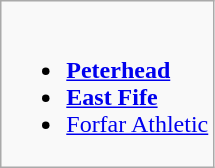<table class="wikitable">
<tr>
<td valign="top"><br><ul><li><strong><a href='#'>Peterhead</a></strong></li><li><strong><a href='#'>East Fife</a></strong></li><li><a href='#'>Forfar Athletic</a></li></ul></td>
</tr>
</table>
